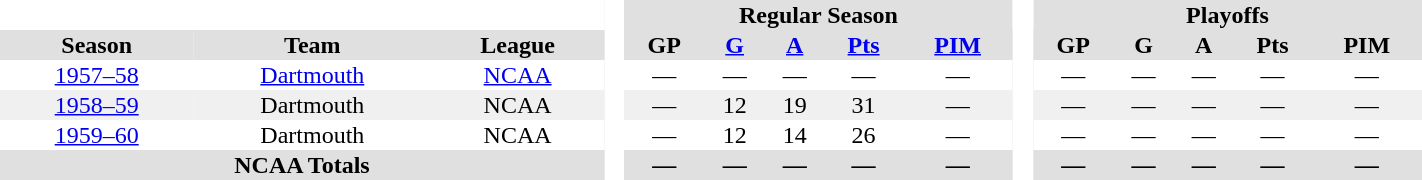<table border="0" cellpadding="1" cellspacing="0" style="text-align:center; width:75%">
<tr bgcolor="#e0e0e0">
<th colspan="3"  bgcolor="#ffffff"> </th>
<th rowspan="99" bgcolor="#ffffff"> </th>
<th colspan="5">Regular Season</th>
<th rowspan="99" bgcolor="#ffffff"> </th>
<th colspan="5">Playoffs</th>
</tr>
<tr bgcolor="#e0e0e0">
<th>Season</th>
<th>Team</th>
<th>League</th>
<th>GP</th>
<th><a href='#'>G</a></th>
<th><a href='#'>A</a></th>
<th><a href='#'>Pts</a></th>
<th><a href='#'>PIM</a></th>
<th>GP</th>
<th>G</th>
<th>A</th>
<th>Pts</th>
<th>PIM</th>
</tr>
<tr>
<td><a href='#'>1957–58</a></td>
<td><a href='#'>Dartmouth</a></td>
<td><a href='#'>NCAA</a></td>
<td>—</td>
<td>—</td>
<td>—</td>
<td>—</td>
<td>—</td>
<td>—</td>
<td>—</td>
<td>—</td>
<td>—</td>
<td>—</td>
</tr>
<tr bgcolor=f0f0f0>
<td><a href='#'>1958–59</a></td>
<td>Dartmouth</td>
<td>NCAA</td>
<td>—</td>
<td>12</td>
<td>19</td>
<td>31</td>
<td>—</td>
<td>—</td>
<td>—</td>
<td>—</td>
<td>—</td>
<td>—</td>
</tr>
<tr>
<td><a href='#'>1959–60</a></td>
<td>Dartmouth</td>
<td>NCAA</td>
<td>—</td>
<td>12</td>
<td>14</td>
<td>26</td>
<td>—</td>
<td>—</td>
<td>—</td>
<td>—</td>
<td>—</td>
<td>—</td>
</tr>
<tr>
</tr>
<tr bgcolor="#e0e0e0">
<th colspan="3">NCAA Totals</th>
<th>—</th>
<th>—</th>
<th>—</th>
<th>—</th>
<th>—</th>
<th>—</th>
<th>—</th>
<th>—</th>
<th>—</th>
<th>—</th>
</tr>
</table>
